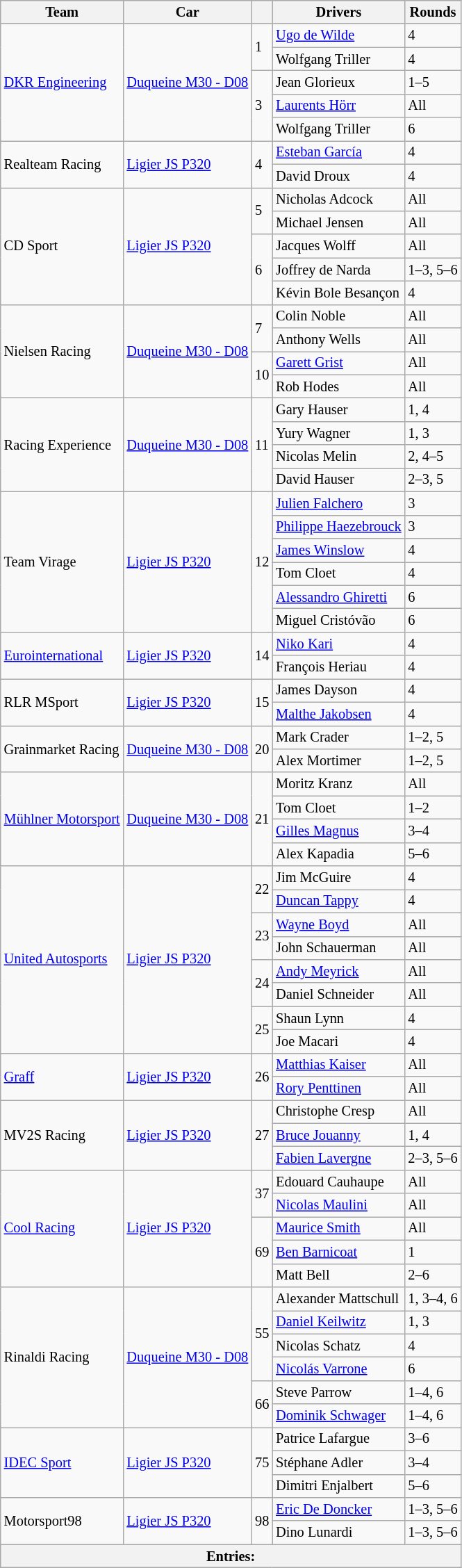<table class="wikitable" style="font-size:85%;">
<tr>
<th>Team</th>
<th>Car</th>
<th></th>
<th>Drivers</th>
<th>Rounds</th>
</tr>
<tr>
<td rowspan=5> <a href='#'>DKR Engineering</a></td>
<td rowspan=5><a href='#'>Duqueine M30 - D08</a></td>
<td rowspan=2>1</td>
<td> <a href='#'>Ugo de Wilde</a></td>
<td>4</td>
</tr>
<tr>
<td> Wolfgang Triller</td>
<td>4</td>
</tr>
<tr>
<td rowspan=3>3</td>
<td> Jean Glorieux</td>
<td>1–5</td>
</tr>
<tr>
<td> <a href='#'>Laurents Hörr</a></td>
<td>All</td>
</tr>
<tr>
<td> Wolfgang Triller</td>
<td>6</td>
</tr>
<tr>
<td rowspan=2> Realteam Racing</td>
<td rowspan=2><a href='#'>Ligier JS P320</a></td>
<td rowspan=2>4</td>
<td> <a href='#'>Esteban García</a></td>
<td>4</td>
</tr>
<tr>
<td> David Droux</td>
<td>4</td>
</tr>
<tr>
<td rowspan=5> CD Sport</td>
<td rowspan=5><a href='#'>Ligier JS P320</a></td>
<td rowspan=2>5</td>
<td> Nicholas Adcock</td>
<td>All</td>
</tr>
<tr>
<td> Michael Jensen</td>
<td>All</td>
</tr>
<tr>
<td rowspan=3>6</td>
<td> Jacques Wolff</td>
<td>All</td>
</tr>
<tr>
<td> Joffrey de Narda</td>
<td>1–3, 5–6</td>
</tr>
<tr>
<td> Kévin Bole Besançon</td>
<td>4</td>
</tr>
<tr>
<td rowspan=4> Nielsen Racing</td>
<td rowspan=4><a href='#'>Duqueine M30 - D08</a></td>
<td rowspan=2>7</td>
<td> Colin Noble</td>
<td>All</td>
</tr>
<tr>
<td> Anthony Wells</td>
<td>All</td>
</tr>
<tr>
<td rowspan=2>10</td>
<td> <a href='#'>Garett Grist</a></td>
<td>All</td>
</tr>
<tr>
<td> Rob Hodes</td>
<td>All</td>
</tr>
<tr>
<td rowspan=4> Racing Experience</td>
<td rowspan=4><a href='#'>Duqueine M30 - D08</a></td>
<td rowspan=4>11</td>
<td> Gary Hauser</td>
<td>1, 4</td>
</tr>
<tr>
<td> Yury Wagner</td>
<td>1, 3</td>
</tr>
<tr>
<td> Nicolas Melin</td>
<td>2, 4–5</td>
</tr>
<tr>
<td> David Hauser</td>
<td>2–3, 5</td>
</tr>
<tr>
<td rowspan=6> Team Virage</td>
<td rowspan=6><a href='#'>Ligier JS P320</a></td>
<td rowspan=6>12</td>
<td> <a href='#'>Julien Falchero</a></td>
<td>3</td>
</tr>
<tr>
<td> <a href='#'>Philippe Haezebrouck</a></td>
<td>3</td>
</tr>
<tr>
<td> <a href='#'>James Winslow</a></td>
<td>4</td>
</tr>
<tr>
<td> Tom Cloet</td>
<td>4</td>
</tr>
<tr>
<td> <a href='#'>Alessandro Ghiretti</a></td>
<td>6</td>
</tr>
<tr>
<td> Miguel Cristóvão</td>
<td>6</td>
</tr>
<tr>
<td rowspan=2> <a href='#'>Eurointernational</a></td>
<td rowspan=2><a href='#'>Ligier JS P320</a></td>
<td rowspan=2>14</td>
<td> <a href='#'>Niko Kari</a></td>
<td>4</td>
</tr>
<tr>
<td> François Heriau</td>
<td>4</td>
</tr>
<tr>
<td rowspan=2> RLR MSport</td>
<td rowspan=2><a href='#'>Ligier JS P320</a></td>
<td rowspan=2>15</td>
<td> James Dayson</td>
<td>4</td>
</tr>
<tr>
<td> <a href='#'>Malthe Jakobsen</a></td>
<td>4</td>
</tr>
<tr>
<td rowspan=2> Grainmarket Racing</td>
<td rowspan=2><a href='#'>Duqueine M30 - D08</a></td>
<td rowspan=2>20</td>
<td> Mark Crader</td>
<td>1–2, 5</td>
</tr>
<tr>
<td> Alex Mortimer</td>
<td>1–2, 5</td>
</tr>
<tr>
<td rowspan=4> <a href='#'>Mühlner Motorsport</a></td>
<td rowspan=4><a href='#'>Duqueine M30 - D08</a></td>
<td rowspan=4>21</td>
<td> Moritz Kranz</td>
<td>All</td>
</tr>
<tr>
<td> Tom Cloet</td>
<td>1–2</td>
</tr>
<tr>
<td> <a href='#'>Gilles Magnus</a></td>
<td>3–4</td>
</tr>
<tr>
<td> Alex Kapadia</td>
<td>5–6</td>
</tr>
<tr>
<td rowspan=8> <a href='#'>United Autosports</a></td>
<td rowspan=8><a href='#'>Ligier JS P320</a></td>
<td rowspan=2>22</td>
<td> Jim McGuire</td>
<td>4</td>
</tr>
<tr>
<td> <a href='#'>Duncan Tappy</a></td>
<td>4</td>
</tr>
<tr>
<td rowspan=2>23</td>
<td> <a href='#'>Wayne Boyd</a></td>
<td>All</td>
</tr>
<tr>
<td> John Schauerman</td>
<td>All</td>
</tr>
<tr>
<td rowspan=2>24</td>
<td> <a href='#'>Andy Meyrick</a></td>
<td>All</td>
</tr>
<tr>
<td> Daniel Schneider</td>
<td>All</td>
</tr>
<tr>
<td rowspan=2>25</td>
<td> Shaun Lynn</td>
<td>4</td>
</tr>
<tr>
<td> Joe Macari</td>
<td>4</td>
</tr>
<tr>
<td rowspan=2> <a href='#'>Graff</a></td>
<td rowspan=2><a href='#'>Ligier JS P320</a></td>
<td rowspan=2>26</td>
<td> <a href='#'>Matthias Kaiser</a></td>
<td>All</td>
</tr>
<tr>
<td> <a href='#'>Rory Penttinen</a></td>
<td>All</td>
</tr>
<tr>
<td rowspan=3> MV2S Racing</td>
<td rowspan=3><a href='#'>Ligier JS P320</a></td>
<td rowspan=3>27</td>
<td> Christophe Cresp</td>
<td>All</td>
</tr>
<tr>
<td> <a href='#'>Bruce Jouanny</a></td>
<td>1, 4</td>
</tr>
<tr>
<td> <a href='#'>Fabien Lavergne</a></td>
<td>2–3, 5–6</td>
</tr>
<tr>
<td rowspan=5> <a href='#'>Cool Racing</a></td>
<td rowspan=5><a href='#'>Ligier JS P320</a></td>
<td rowspan=2>37</td>
<td> Edouard Cauhaupe</td>
<td>All</td>
</tr>
<tr>
<td> <a href='#'>Nicolas Maulini</a></td>
<td>All</td>
</tr>
<tr>
<td rowspan=3>69</td>
<td> <a href='#'>Maurice Smith</a></td>
<td>All</td>
</tr>
<tr>
<td> <a href='#'>Ben Barnicoat</a></td>
<td>1</td>
</tr>
<tr>
<td> Matt Bell</td>
<td>2–6</td>
</tr>
<tr>
<td rowspan=6> Rinaldi Racing</td>
<td rowspan=6><a href='#'>Duqueine M30 - D08</a></td>
<td rowspan=4>55</td>
<td> Alexander Mattschull</td>
<td>1, 3–4, 6</td>
</tr>
<tr>
<td> <a href='#'>Daniel Keilwitz</a></td>
<td>1, 3</td>
</tr>
<tr>
<td> Nicolas Schatz</td>
<td>4</td>
</tr>
<tr>
<td> <a href='#'>Nicolás Varrone</a></td>
<td>6</td>
</tr>
<tr>
<td rowspan=2>66</td>
<td> Steve Parrow</td>
<td>1–4, 6</td>
</tr>
<tr>
<td> <a href='#'>Dominik Schwager</a></td>
<td>1–4, 6</td>
</tr>
<tr>
<td rowspan=3> <a href='#'>IDEC Sport</a></td>
<td rowspan=3><a href='#'>Ligier JS P320</a></td>
<td rowspan=3>75</td>
<td> Patrice Lafargue</td>
<td>3–6</td>
</tr>
<tr>
<td> Stéphane Adler</td>
<td>3–4</td>
</tr>
<tr>
<td> Dimitri Enjalbert</td>
<td>5–6</td>
</tr>
<tr>
<td rowspan=2> Motorsport98</td>
<td rowspan=2><a href='#'>Ligier JS P320</a></td>
<td rowspan=2>98</td>
<td> <a href='#'>Eric De Doncker</a></td>
<td>1–3, 5–6</td>
</tr>
<tr>
<td> Dino Lunardi</td>
<td>1–3, 5–6</td>
</tr>
<tr>
<th colspan=5>Entries:</th>
</tr>
</table>
